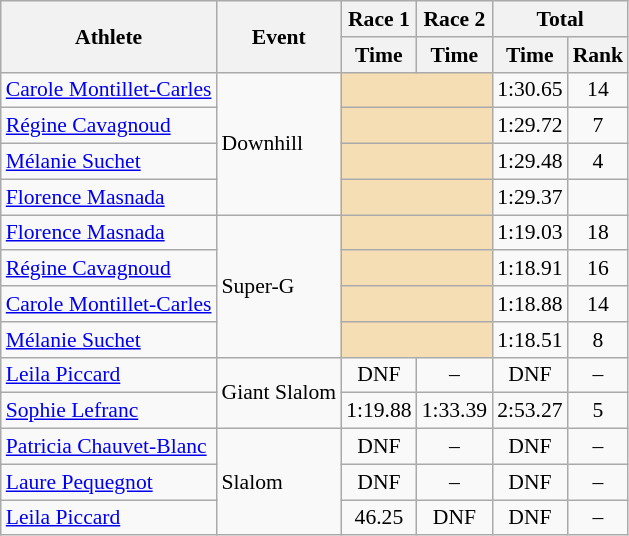<table class="wikitable" style="font-size:90%">
<tr>
<th rowspan="2">Athlete</th>
<th rowspan="2">Event</th>
<th>Race 1</th>
<th>Race 2</th>
<th colspan="2">Total</th>
</tr>
<tr>
<th>Time</th>
<th>Time</th>
<th>Time</th>
<th>Rank</th>
</tr>
<tr>
<td><a href='#'>Carole Montillet-Carles</a></td>
<td rowspan="4">Downhill</td>
<td colspan="2" bgcolor="wheat"></td>
<td align="center">1:30.65</td>
<td align="center">14</td>
</tr>
<tr>
<td><a href='#'>Régine Cavagnoud</a></td>
<td colspan="2" bgcolor="wheat"></td>
<td align="center">1:29.72</td>
<td align="center">7</td>
</tr>
<tr>
<td><a href='#'>Mélanie Suchet</a></td>
<td colspan="2" bgcolor="wheat"></td>
<td align="center">1:29.48</td>
<td align="center">4</td>
</tr>
<tr>
<td><a href='#'>Florence Masnada</a></td>
<td colspan="2" bgcolor="wheat"></td>
<td align="center">1:29.37</td>
<td align="center"></td>
</tr>
<tr>
<td><a href='#'>Florence Masnada</a></td>
<td rowspan="4">Super-G</td>
<td colspan="2" bgcolor="wheat"></td>
<td align="center">1:19.03</td>
<td align="center">18</td>
</tr>
<tr>
<td><a href='#'>Régine Cavagnoud</a></td>
<td colspan="2" bgcolor="wheat"></td>
<td align="center">1:18.91</td>
<td align="center">16</td>
</tr>
<tr>
<td><a href='#'>Carole Montillet-Carles</a></td>
<td colspan="2" bgcolor="wheat"></td>
<td align="center">1:18.88</td>
<td align="center">14</td>
</tr>
<tr>
<td><a href='#'>Mélanie Suchet</a></td>
<td colspan="2" bgcolor="wheat"></td>
<td align="center">1:18.51</td>
<td align="center">8</td>
</tr>
<tr>
<td><a href='#'>Leila Piccard</a></td>
<td rowspan="2">Giant Slalom</td>
<td align="center">DNF</td>
<td align="center">–</td>
<td align="center">DNF</td>
<td align="center">–</td>
</tr>
<tr>
<td><a href='#'>Sophie Lefranc</a></td>
<td align="center">1:19.88</td>
<td align="center">1:33.39</td>
<td align="center">2:53.27</td>
<td align="center">5</td>
</tr>
<tr>
<td><a href='#'>Patricia Chauvet-Blanc</a></td>
<td rowspan="3">Slalom</td>
<td align="center">DNF</td>
<td align="center">–</td>
<td align="center">DNF</td>
<td align="center">–</td>
</tr>
<tr>
<td><a href='#'>Laure Pequegnot</a></td>
<td align="center">DNF</td>
<td align="center">–</td>
<td align="center">DNF</td>
<td align="center">–</td>
</tr>
<tr>
<td><a href='#'>Leila Piccard</a></td>
<td align="center">46.25</td>
<td align="center">DNF</td>
<td align="center">DNF</td>
<td align="center">–</td>
</tr>
</table>
